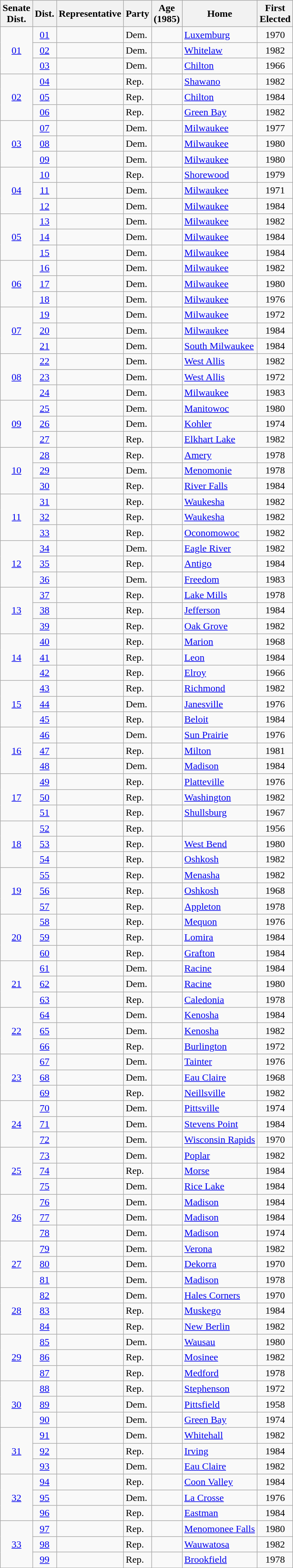<table class="wikitable sortable">
<tr>
<th>Senate<br>Dist.</th>
<th>Dist.</th>
<th>Representative</th>
<th>Party</th>
<th>Age<br>(1985)</th>
<th>Home</th>
<th>First<br>Elected</th>
</tr>
<tr>
<td align="center" rowspan="3"><a href='#'>01</a></td>
<td align="center"><a href='#'>01</a></td>
<td></td>
<td>Dem.</td>
<td align="center"></td>
<td><a href='#'>Luxemburg</a></td>
<td align="center">1970</td>
</tr>
<tr>
<td align="center"><a href='#'>02</a></td>
<td></td>
<td>Dem.</td>
<td align="center"></td>
<td><a href='#'>Whitelaw</a></td>
<td align="center">1982</td>
</tr>
<tr>
<td align="center"><a href='#'>03</a></td>
<td></td>
<td>Dem.</td>
<td align="center"></td>
<td><a href='#'>Chilton</a></td>
<td align="center">1966</td>
</tr>
<tr>
<td align="center" rowspan="3"><a href='#'>02</a></td>
<td align="center"><a href='#'>04</a></td>
<td></td>
<td>Rep.</td>
<td align="center"></td>
<td><a href='#'>Shawano</a></td>
<td align="center">1982</td>
</tr>
<tr>
<td align="center"><a href='#'>05</a></td>
<td></td>
<td>Rep.</td>
<td align="center"></td>
<td><a href='#'>Chilton</a></td>
<td align="center">1984</td>
</tr>
<tr>
<td align="center"><a href='#'>06</a></td>
<td></td>
<td>Rep.</td>
<td align="center"></td>
<td><a href='#'>Green Bay</a></td>
<td align="center">1982</td>
</tr>
<tr>
<td align="center" rowspan="3"><a href='#'>03</a></td>
<td align="center"><a href='#'>07</a></td>
<td></td>
<td>Dem.</td>
<td align="center"></td>
<td><a href='#'>Milwaukee</a></td>
<td align="center">1977</td>
</tr>
<tr>
<td align="center"><a href='#'>08</a></td>
<td></td>
<td>Dem.</td>
<td align="center"></td>
<td><a href='#'>Milwaukee</a></td>
<td align="center">1980</td>
</tr>
<tr>
<td align="center"><a href='#'>09</a></td>
<td></td>
<td>Dem.</td>
<td align="center"></td>
<td><a href='#'>Milwaukee</a></td>
<td align="center">1980</td>
</tr>
<tr>
<td align="center" rowspan="3"><a href='#'>04</a></td>
<td align="center"><a href='#'>10</a></td>
<td></td>
<td>Rep.</td>
<td align="center"></td>
<td><a href='#'>Shorewood</a></td>
<td align="center">1979</td>
</tr>
<tr>
<td align="center"><a href='#'>11</a></td>
<td></td>
<td>Dem.</td>
<td align="center"></td>
<td><a href='#'>Milwaukee</a></td>
<td align="center">1971</td>
</tr>
<tr>
<td align="center"><a href='#'>12</a></td>
<td></td>
<td>Dem.</td>
<td align="center"></td>
<td><a href='#'>Milwaukee</a></td>
<td align="center">1984</td>
</tr>
<tr>
<td align="center" rowspan="3"><a href='#'>05</a></td>
<td align="center"><a href='#'>13</a></td>
<td></td>
<td>Dem.</td>
<td align="center"></td>
<td><a href='#'>Milwaukee</a></td>
<td align="center">1982</td>
</tr>
<tr>
<td align="center"><a href='#'>14</a></td>
<td></td>
<td>Dem.</td>
<td align="center"></td>
<td><a href='#'>Milwaukee</a></td>
<td align="center">1984</td>
</tr>
<tr>
<td align="center"><a href='#'>15</a></td>
<td></td>
<td>Dem.</td>
<td align="center"></td>
<td><a href='#'>Milwaukee</a></td>
<td align="center">1984</td>
</tr>
<tr>
<td align="center" rowspan="3"><a href='#'>06</a></td>
<td align="center"><a href='#'>16</a></td>
<td></td>
<td>Dem.</td>
<td align="center"></td>
<td><a href='#'>Milwaukee</a></td>
<td align="center">1982</td>
</tr>
<tr>
<td align="center"><a href='#'>17</a></td>
<td></td>
<td>Dem.</td>
<td align="center"></td>
<td><a href='#'>Milwaukee</a></td>
<td align="center">1980</td>
</tr>
<tr>
<td align="center"><a href='#'>18</a></td>
<td></td>
<td>Dem.</td>
<td align="center"></td>
<td><a href='#'>Milwaukee</a></td>
<td align="center">1976</td>
</tr>
<tr>
<td align="center" rowspan="3"><a href='#'>07</a></td>
<td align="center"><a href='#'>19</a></td>
<td></td>
<td>Dem.</td>
<td align="center"></td>
<td><a href='#'>Milwaukee</a></td>
<td align="center">1972</td>
</tr>
<tr>
<td align="center"><a href='#'>20</a></td>
<td></td>
<td>Dem.</td>
<td align="center"></td>
<td><a href='#'>Milwaukee</a></td>
<td align="center">1984</td>
</tr>
<tr>
<td align="center"><a href='#'>21</a></td>
<td></td>
<td>Dem.</td>
<td align="center"></td>
<td><a href='#'>South Milwaukee</a></td>
<td align="center">1984</td>
</tr>
<tr>
<td align="center" rowspan="3"><a href='#'>08</a></td>
<td align="center"><a href='#'>22</a></td>
<td></td>
<td>Dem.</td>
<td align="center"></td>
<td><a href='#'>West Allis</a></td>
<td align="center">1982</td>
</tr>
<tr>
<td align="center"><a href='#'>23</a></td>
<td></td>
<td>Dem.</td>
<td align="center"></td>
<td><a href='#'>West Allis</a></td>
<td align="center">1972</td>
</tr>
<tr>
<td align="center"><a href='#'>24</a></td>
<td></td>
<td>Dem.</td>
<td align="center"></td>
<td><a href='#'>Milwaukee</a></td>
<td align="center">1983</td>
</tr>
<tr>
<td align="center" rowspan="3"><a href='#'>09</a></td>
<td align="center"><a href='#'>25</a></td>
<td></td>
<td>Dem.</td>
<td align="center"></td>
<td><a href='#'>Manitowoc</a></td>
<td align="center">1980</td>
</tr>
<tr>
<td align="center"><a href='#'>26</a></td>
<td></td>
<td>Dem.</td>
<td align="center"></td>
<td><a href='#'>Kohler</a></td>
<td align="center">1974</td>
</tr>
<tr>
<td align="center"><a href='#'>27</a></td>
<td></td>
<td>Rep.</td>
<td align="center"></td>
<td><a href='#'>Elkhart Lake</a></td>
<td align="center">1982</td>
</tr>
<tr>
<td align="center" rowspan="3"><a href='#'>10</a></td>
<td align="center"><a href='#'>28</a></td>
<td></td>
<td>Rep.</td>
<td align="center"></td>
<td><a href='#'>Amery</a></td>
<td align="center">1978</td>
</tr>
<tr>
<td align="center"><a href='#'>29</a></td>
<td></td>
<td>Dem.</td>
<td align="center"></td>
<td><a href='#'>Menomonie</a></td>
<td align="center">1978</td>
</tr>
<tr>
<td align="center"><a href='#'>30</a></td>
<td></td>
<td>Rep.</td>
<td align="center"></td>
<td><a href='#'>River Falls</a></td>
<td align="center">1984</td>
</tr>
<tr>
<td align="center" rowspan="3"><a href='#'>11</a></td>
<td align="center"><a href='#'>31</a></td>
<td></td>
<td>Rep.</td>
<td align="center"></td>
<td><a href='#'>Waukesha</a></td>
<td align="center">1982</td>
</tr>
<tr>
<td align="center"><a href='#'>32</a></td>
<td></td>
<td>Rep.</td>
<td align="center"></td>
<td><a href='#'>Waukesha</a></td>
<td align="center">1982</td>
</tr>
<tr>
<td align="center"><a href='#'>33</a></td>
<td></td>
<td>Rep.</td>
<td align="center"></td>
<td><a href='#'>Oconomowoc</a></td>
<td align="center">1982</td>
</tr>
<tr>
<td align="center" rowspan="3"><a href='#'>12</a></td>
<td align="center"><a href='#'>34</a></td>
<td></td>
<td>Dem.</td>
<td align="center"></td>
<td><a href='#'>Eagle River</a></td>
<td align="center">1982</td>
</tr>
<tr>
<td align="center"><a href='#'>35</a></td>
<td></td>
<td>Rep.</td>
<td align="center"></td>
<td><a href='#'>Antigo</a></td>
<td align="center">1984</td>
</tr>
<tr>
<td align="center"><a href='#'>36</a></td>
<td></td>
<td>Dem.</td>
<td align="center"></td>
<td><a href='#'>Freedom</a></td>
<td align="center">1983</td>
</tr>
<tr>
<td align="center" rowspan="3"><a href='#'>13</a></td>
<td align="center"><a href='#'>37</a></td>
<td></td>
<td>Rep.</td>
<td align="center"></td>
<td><a href='#'>Lake Mills</a></td>
<td align="center">1978</td>
</tr>
<tr>
<td align="center"><a href='#'>38</a></td>
<td></td>
<td>Rep.</td>
<td align="center"></td>
<td><a href='#'>Jefferson</a></td>
<td align="center">1984</td>
</tr>
<tr>
<td align="center"><a href='#'>39</a></td>
<td></td>
<td>Rep.</td>
<td align="center"></td>
<td><a href='#'>Oak Grove</a></td>
<td align="center">1982</td>
</tr>
<tr>
<td align="center" rowspan="3"><a href='#'>14</a></td>
<td align="center"><a href='#'>40</a></td>
<td></td>
<td>Rep.</td>
<td align="center"></td>
<td><a href='#'>Marion</a></td>
<td align="center">1968</td>
</tr>
<tr>
<td align="center"><a href='#'>41</a></td>
<td></td>
<td>Rep.</td>
<td align="center"></td>
<td><a href='#'>Leon</a></td>
<td align="center">1984</td>
</tr>
<tr>
<td align="center"><a href='#'>42</a></td>
<td></td>
<td>Rep.</td>
<td align="center"></td>
<td><a href='#'>Elroy</a></td>
<td align="center">1966</td>
</tr>
<tr>
<td align="center" rowspan="3"><a href='#'>15</a></td>
<td align="center"><a href='#'>43</a></td>
<td></td>
<td>Rep.</td>
<td align="center"></td>
<td><a href='#'>Richmond</a></td>
<td align="center">1982</td>
</tr>
<tr>
<td align="center"><a href='#'>44</a></td>
<td></td>
<td>Dem.</td>
<td align="center"></td>
<td><a href='#'>Janesville</a></td>
<td align="center">1976</td>
</tr>
<tr>
<td align="center"><a href='#'>45</a></td>
<td></td>
<td>Rep.</td>
<td align="center"></td>
<td><a href='#'>Beloit</a></td>
<td align="center">1984</td>
</tr>
<tr>
<td align="center" rowspan="3"><a href='#'>16</a></td>
<td align="center"><a href='#'>46</a></td>
<td></td>
<td>Dem.</td>
<td align="center"></td>
<td><a href='#'>Sun Prairie</a></td>
<td align="center">1976</td>
</tr>
<tr>
<td align="center"><a href='#'>47</a></td>
<td></td>
<td>Rep.</td>
<td align="center"></td>
<td><a href='#'>Milton</a></td>
<td align="center">1981</td>
</tr>
<tr>
<td align="center"><a href='#'>48</a></td>
<td></td>
<td>Dem.</td>
<td align="center"></td>
<td><a href='#'>Madison</a></td>
<td align="center">1984</td>
</tr>
<tr>
<td align="center" rowspan="3"><a href='#'>17</a></td>
<td align="center"><a href='#'>49</a></td>
<td></td>
<td>Rep.</td>
<td align="center"></td>
<td><a href='#'>Platteville</a></td>
<td align="center">1976</td>
</tr>
<tr>
<td align="center"><a href='#'>50</a></td>
<td></td>
<td>Rep.</td>
<td align="center"></td>
<td><a href='#'>Washington</a></td>
<td align="center">1982</td>
</tr>
<tr>
<td align="center"><a href='#'>51</a></td>
<td></td>
<td>Rep.</td>
<td align="center"></td>
<td><a href='#'>Shullsburg</a></td>
<td align="center">1967</td>
</tr>
<tr>
<td align="center" rowspan="3"><a href='#'>18</a></td>
<td align="center"><a href='#'>52</a></td>
<td></td>
<td>Rep.</td>
<td align="center"></td>
<td></td>
<td align="center">1956</td>
</tr>
<tr>
<td align="center"><a href='#'>53</a></td>
<td></td>
<td>Rep.</td>
<td align="center"></td>
<td><a href='#'>West Bend</a></td>
<td align="center">1980</td>
</tr>
<tr>
<td align="center"><a href='#'>54</a></td>
<td></td>
<td>Rep.</td>
<td align="center"></td>
<td><a href='#'>Oshkosh</a></td>
<td align="center">1982</td>
</tr>
<tr>
<td align="center" rowspan="3"><a href='#'>19</a></td>
<td align="center"><a href='#'>55</a></td>
<td></td>
<td>Rep.</td>
<td align="center"></td>
<td><a href='#'>Menasha</a></td>
<td align="center">1982</td>
</tr>
<tr>
<td align="center"><a href='#'>56</a></td>
<td></td>
<td>Rep.</td>
<td align="center"></td>
<td><a href='#'>Oshkosh</a></td>
<td align="center">1968</td>
</tr>
<tr>
<td align="center"><a href='#'>57</a></td>
<td></td>
<td>Rep.</td>
<td align="center"></td>
<td><a href='#'>Appleton</a></td>
<td align="center">1978</td>
</tr>
<tr>
<td align="center" rowspan="3"><a href='#'>20</a></td>
<td align="center"><a href='#'>58</a></td>
<td></td>
<td>Rep.</td>
<td align="center"></td>
<td><a href='#'>Mequon</a></td>
<td align="center">1976</td>
</tr>
<tr>
<td align="center"><a href='#'>59</a></td>
<td></td>
<td>Rep.</td>
<td align="center"></td>
<td><a href='#'>Lomira</a></td>
<td align="center">1984</td>
</tr>
<tr>
<td align="center"><a href='#'>60</a></td>
<td></td>
<td>Rep.</td>
<td align="center"></td>
<td><a href='#'>Grafton</a></td>
<td align="center">1984</td>
</tr>
<tr>
<td align="center" rowspan="3"><a href='#'>21</a></td>
<td align="center"><a href='#'>61</a></td>
<td></td>
<td>Dem.</td>
<td align="center"></td>
<td><a href='#'>Racine</a></td>
<td align="center">1984</td>
</tr>
<tr>
<td align="center"><a href='#'>62</a></td>
<td></td>
<td>Dem.</td>
<td align="center"></td>
<td><a href='#'>Racine</a></td>
<td align="center">1980</td>
</tr>
<tr>
<td align="center"><a href='#'>63</a></td>
<td></td>
<td>Rep.</td>
<td align="center"></td>
<td><a href='#'>Caledonia</a></td>
<td align="center">1978</td>
</tr>
<tr>
<td align="center" rowspan="3"><a href='#'>22</a></td>
<td align="center"><a href='#'>64</a></td>
<td></td>
<td>Dem.</td>
<td align="center"></td>
<td><a href='#'>Kenosha</a></td>
<td align="center">1984</td>
</tr>
<tr>
<td align="center"><a href='#'>65</a></td>
<td></td>
<td>Dem.</td>
<td align="center"></td>
<td><a href='#'>Kenosha</a></td>
<td align="center">1982</td>
</tr>
<tr>
<td align="center"><a href='#'>66</a></td>
<td></td>
<td>Rep.</td>
<td align="center"></td>
<td><a href='#'>Burlington</a></td>
<td align="center">1972</td>
</tr>
<tr>
<td align="center" rowspan="3"><a href='#'>23</a></td>
<td align="center"><a href='#'>67</a></td>
<td></td>
<td>Dem.</td>
<td align="center"></td>
<td><a href='#'>Tainter</a></td>
<td align="center">1976</td>
</tr>
<tr>
<td align="center"><a href='#'>68</a></td>
<td></td>
<td>Dem.</td>
<td align="center"></td>
<td><a href='#'>Eau Claire</a></td>
<td align="center">1968</td>
</tr>
<tr>
<td align="center"><a href='#'>69</a></td>
<td></td>
<td>Rep.</td>
<td align="center"></td>
<td><a href='#'>Neillsville</a></td>
<td align="center">1982</td>
</tr>
<tr>
<td align="center" rowspan="3"><a href='#'>24</a></td>
<td align="center"><a href='#'>70</a></td>
<td></td>
<td>Dem.</td>
<td align="center"></td>
<td><a href='#'>Pittsville</a></td>
<td align="center">1974</td>
</tr>
<tr>
<td align="center"><a href='#'>71</a></td>
<td></td>
<td>Dem.</td>
<td align="center"></td>
<td><a href='#'>Stevens Point</a></td>
<td align="center">1984</td>
</tr>
<tr>
<td align="center"><a href='#'>72</a></td>
<td></td>
<td>Dem.</td>
<td align="center"></td>
<td><a href='#'>Wisconsin Rapids</a></td>
<td align="center">1970</td>
</tr>
<tr>
<td align="center" rowspan="3"><a href='#'>25</a></td>
<td align="center"><a href='#'>73</a></td>
<td></td>
<td>Dem.</td>
<td align="center"></td>
<td><a href='#'>Poplar</a></td>
<td align="center">1982</td>
</tr>
<tr>
<td align="center"><a href='#'>74</a></td>
<td></td>
<td>Rep.</td>
<td align="center"></td>
<td><a href='#'>Morse</a></td>
<td align="center">1984</td>
</tr>
<tr>
<td align="center"><a href='#'>75</a></td>
<td></td>
<td>Dem.</td>
<td align="center"></td>
<td><a href='#'>Rice Lake</a></td>
<td align="center">1984</td>
</tr>
<tr>
<td align="center" rowspan="3"><a href='#'>26</a></td>
<td align="center"><a href='#'>76</a></td>
<td></td>
<td>Dem.</td>
<td align="center"></td>
<td><a href='#'>Madison</a></td>
<td align="center">1984</td>
</tr>
<tr>
<td align="center"><a href='#'>77</a></td>
<td></td>
<td>Dem.</td>
<td align="center"></td>
<td><a href='#'>Madison</a></td>
<td align="center">1984</td>
</tr>
<tr>
<td align="center"><a href='#'>78</a></td>
<td></td>
<td>Dem.</td>
<td align="center"></td>
<td><a href='#'>Madison</a></td>
<td align="center">1974</td>
</tr>
<tr>
<td align="center" rowspan="3"><a href='#'>27</a></td>
<td align="center"><a href='#'>79</a></td>
<td></td>
<td>Dem.</td>
<td align="center"></td>
<td><a href='#'>Verona</a></td>
<td align="center">1982</td>
</tr>
<tr>
<td align="center"><a href='#'>80</a></td>
<td></td>
<td>Dem.</td>
<td align="center"></td>
<td><a href='#'>Dekorra</a></td>
<td align="center">1970</td>
</tr>
<tr>
<td align="center"><a href='#'>81</a></td>
<td></td>
<td>Dem.</td>
<td align="center"></td>
<td><a href='#'>Madison</a></td>
<td align="center">1978</td>
</tr>
<tr>
<td align="center" rowspan="3"><a href='#'>28</a></td>
<td align="center"><a href='#'>82</a></td>
<td></td>
<td>Dem.</td>
<td align="center"></td>
<td><a href='#'>Hales Corners</a></td>
<td align="center">1970</td>
</tr>
<tr>
<td align="center"><a href='#'>83</a></td>
<td></td>
<td>Rep.</td>
<td align="center"></td>
<td><a href='#'>Muskego</a></td>
<td align="center">1984</td>
</tr>
<tr>
<td align="center"><a href='#'>84</a></td>
<td></td>
<td>Rep.</td>
<td align="center"></td>
<td><a href='#'>New Berlin</a></td>
<td align="center">1982</td>
</tr>
<tr>
<td align="center" rowspan="3"><a href='#'>29</a></td>
<td align="center"><a href='#'>85</a></td>
<td></td>
<td>Dem.</td>
<td align="center"></td>
<td><a href='#'>Wausau</a></td>
<td align="center">1980</td>
</tr>
<tr>
<td align="center"><a href='#'>86</a></td>
<td></td>
<td>Rep.</td>
<td align="center"></td>
<td><a href='#'>Mosinee</a></td>
<td align="center">1982</td>
</tr>
<tr>
<td align="center"><a href='#'>87</a></td>
<td></td>
<td>Rep.</td>
<td align="center"></td>
<td><a href='#'>Medford</a></td>
<td align="center">1978</td>
</tr>
<tr>
<td align="center" rowspan="3"><a href='#'>30</a></td>
<td align="center"><a href='#'>88</a></td>
<td></td>
<td>Rep.</td>
<td align="center"></td>
<td><a href='#'>Stephenson</a></td>
<td align="center">1972</td>
</tr>
<tr>
<td align="center"><a href='#'>89</a></td>
<td></td>
<td>Dem.</td>
<td align="center"></td>
<td><a href='#'>Pittsfield</a></td>
<td align="center">1958</td>
</tr>
<tr>
<td align="center"><a href='#'>90</a></td>
<td></td>
<td>Dem.</td>
<td align="center"></td>
<td><a href='#'>Green Bay</a></td>
<td align="center">1974</td>
</tr>
<tr>
<td align="center" rowspan="3"><a href='#'>31</a></td>
<td align="center"><a href='#'>91</a></td>
<td></td>
<td>Dem.</td>
<td align="center"></td>
<td><a href='#'>Whitehall</a></td>
<td align="center">1982</td>
</tr>
<tr>
<td align="center"><a href='#'>92</a></td>
<td></td>
<td>Rep.</td>
<td align="center"></td>
<td><a href='#'>Irving</a></td>
<td align="center">1984</td>
</tr>
<tr>
<td align="center"><a href='#'>93</a></td>
<td></td>
<td>Dem.</td>
<td align="center"></td>
<td><a href='#'>Eau Claire</a></td>
<td align="center">1982</td>
</tr>
<tr>
<td align="center" rowspan="3"><a href='#'>32</a></td>
<td align="center"><a href='#'>94</a></td>
<td></td>
<td>Rep.</td>
<td align="center"></td>
<td><a href='#'>Coon Valley</a></td>
<td align="center">1984</td>
</tr>
<tr>
<td align="center"><a href='#'>95</a></td>
<td></td>
<td>Dem.</td>
<td align="center"></td>
<td><a href='#'>La Crosse</a></td>
<td align="center">1976</td>
</tr>
<tr>
<td align="center"><a href='#'>96</a></td>
<td></td>
<td>Rep.</td>
<td align="center"></td>
<td><a href='#'>Eastman</a></td>
<td align="center">1984</td>
</tr>
<tr>
<td align="center" rowspan="3"><a href='#'>33</a></td>
<td align="center"><a href='#'>97</a></td>
<td></td>
<td>Rep.</td>
<td align="center"></td>
<td><a href='#'>Menomonee Falls</a></td>
<td align="center">1980</td>
</tr>
<tr>
<td align="center"><a href='#'>98</a></td>
<td></td>
<td>Rep.</td>
<td align="center"></td>
<td><a href='#'>Wauwatosa</a></td>
<td align="center">1982</td>
</tr>
<tr>
<td align="center"><a href='#'>99</a></td>
<td></td>
<td>Rep.</td>
<td align="center"></td>
<td><a href='#'>Brookfield</a></td>
<td align="center">1978</td>
</tr>
</table>
